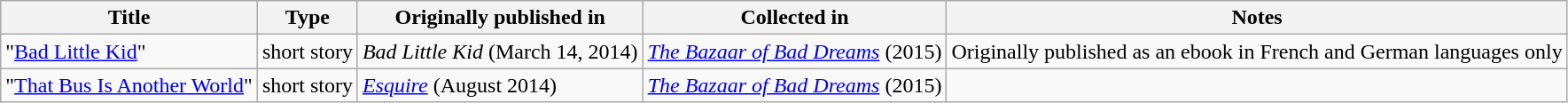<table class="wikitable">
<tr>
<th>Title</th>
<th>Type</th>
<th>Originally published in</th>
<th>Collected in</th>
<th>Notes</th>
</tr>
<tr>
<td>"<a href='#'>Bad Little Kid</a>"</td>
<td>short story</td>
<td><em>Bad Little Kid</em> (March 14, 2014)</td>
<td><em><a href='#'>The Bazaar of Bad Dreams</a></em> (2015)</td>
<td>Originally published as an ebook in French and German languages only</td>
</tr>
<tr>
<td>"<a href='#'>That Bus Is Another World</a>"</td>
<td>short story</td>
<td><em><a href='#'>Esquire</a></em> (August 2014)</td>
<td><em><a href='#'>The Bazaar of Bad Dreams</a></em> (2015)</td>
<td></td>
</tr>
</table>
